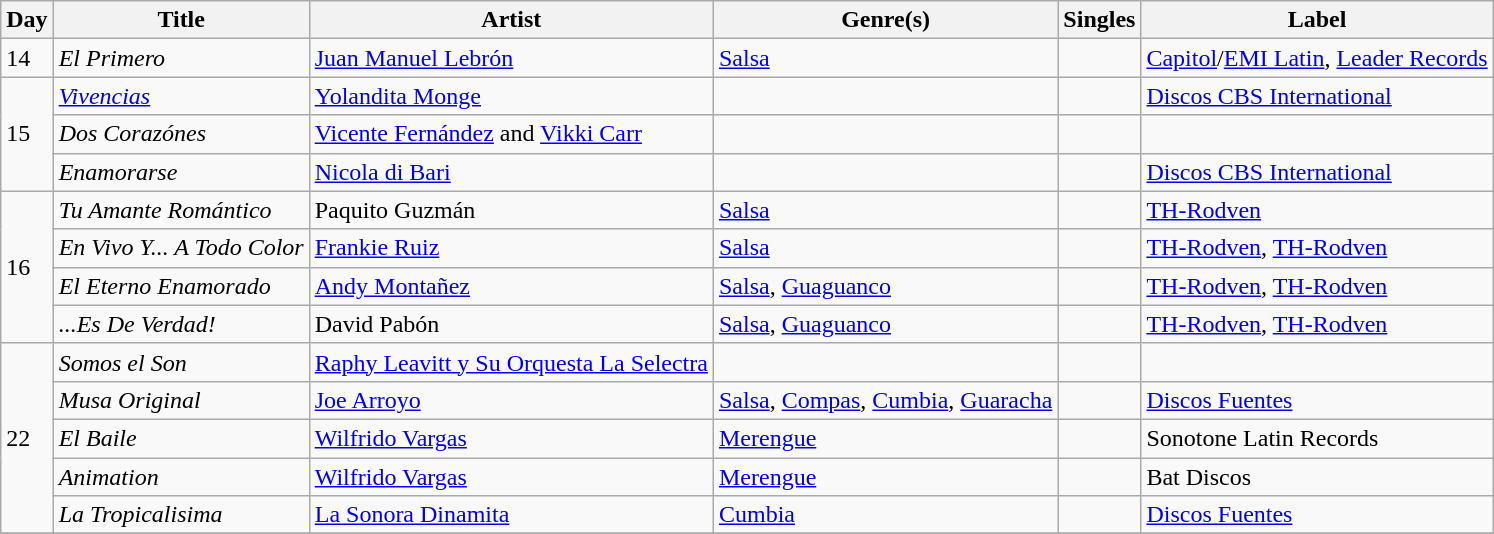<table class="wikitable sortable" style="text-align: left;">
<tr>
<th>Day</th>
<th>Title</th>
<th>Artist</th>
<th>Genre(s)</th>
<th>Singles</th>
<th>Label</th>
</tr>
<tr>
<td>14</td>
<td><em>El Primero</em></td>
<td><a href='#'>Juan Manuel Lebrón</a></td>
<td><a href='#'>Salsa</a></td>
<td></td>
<td><a href='#'>Capitol</a>/<a href='#'>EMI Latin</a>, <a href='#'>Leader Records</a></td>
</tr>
<tr>
<td rowspan="3">15</td>
<td><em><a href='#'>Vivencias</a></em></td>
<td><a href='#'>Yolandita Monge</a></td>
<td></td>
<td></td>
<td><a href='#'>Discos CBS International</a></td>
</tr>
<tr>
<td><em>Dos Corazónes</em></td>
<td><a href='#'>Vicente Fernández</a> and <a href='#'>Vikki Carr</a></td>
<td></td>
<td></td>
<td></td>
</tr>
<tr>
<td><em>Enamorarse</em></td>
<td><a href='#'>Nicola di Bari</a></td>
<td></td>
<td></td>
<td><a href='#'>Discos CBS International</a></td>
</tr>
<tr>
<td rowspan="4">16</td>
<td><em>Tu Amante Romántico</em></td>
<td>Paquito Guzmán</td>
<td><a href='#'>Salsa</a></td>
<td></td>
<td><a href='#'>TH-Rodven</a></td>
</tr>
<tr>
<td><em>En Vivo Y... A Todo Color</em></td>
<td><a href='#'>Frankie Ruiz</a></td>
<td><a href='#'>Salsa</a></td>
<td></td>
<td><a href='#'>TH-Rodven</a>, <a href='#'>TH-Rodven</a></td>
</tr>
<tr>
<td><em>El Eterno Enamorado</em></td>
<td><a href='#'>Andy Montañez</a></td>
<td><a href='#'>Salsa</a>, <a href='#'>Guaguanco</a></td>
<td></td>
<td><a href='#'>TH-Rodven</a>, <a href='#'>TH-Rodven</a></td>
</tr>
<tr>
<td><em>...Es De Verdad!</em></td>
<td>David Pabón</td>
<td><a href='#'>Salsa</a>, <a href='#'>Guaguanco</a></td>
<td></td>
<td><a href='#'>TH-Rodven</a>, <a href='#'>TH-Rodven</a></td>
</tr>
<tr>
<td rowspan="5">22</td>
<td><em>Somos el Son</em></td>
<td><a href='#'>Raphy Leavitt y Su Orquesta La Selectra</a></td>
<td></td>
<td></td>
<td></td>
</tr>
<tr>
<td><em>Musa Original</em></td>
<td><a href='#'>Joe Arroyo</a></td>
<td><a href='#'>Salsa</a>, <a href='#'>Compas</a>, <a href='#'>Cumbia</a>, <a href='#'>Guaracha</a></td>
<td></td>
<td><a href='#'>Discos Fuentes</a></td>
</tr>
<tr>
<td><em>El Baile</em></td>
<td><a href='#'>Wilfrido Vargas</a></td>
<td><a href='#'>Merengue</a></td>
<td></td>
<td>Sonotone Latin Records</td>
</tr>
<tr>
<td><em>Animation</em></td>
<td><a href='#'>Wilfrido Vargas</a></td>
<td><a href='#'>Merengue</a></td>
<td></td>
<td>Bat Discos</td>
</tr>
<tr>
<td><em>La Tropicalisima</em></td>
<td><a href='#'>La Sonora Dinamita</a></td>
<td><a href='#'>Cumbia</a></td>
<td></td>
<td><a href='#'>Discos Fuentes</a></td>
</tr>
<tr>
</tr>
</table>
